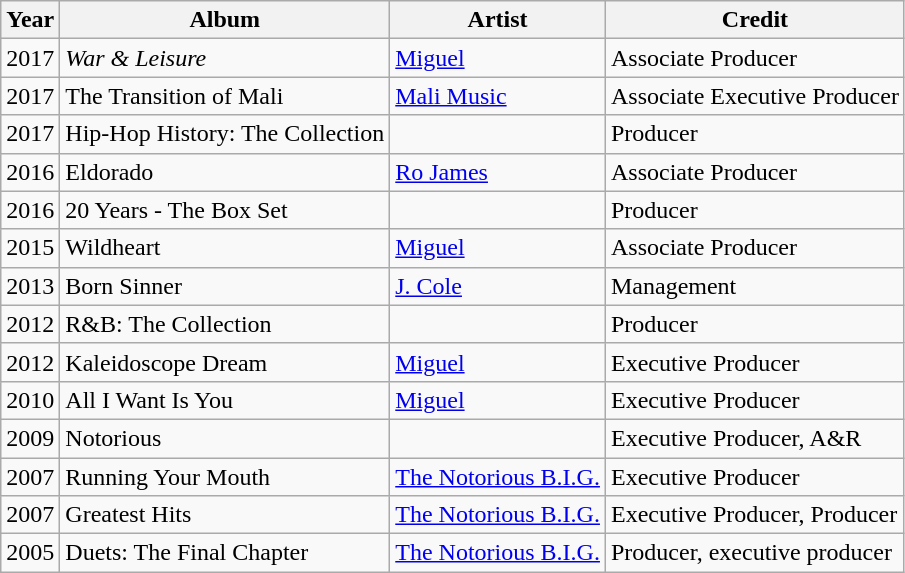<table class="wikitable sortable">
<tr>
<th>Year</th>
<th>Album</th>
<th>Artist</th>
<th>Credit</th>
</tr>
<tr>
<td>2017</td>
<td><em>War & Leisure</em></td>
<td><a href='#'>Miguel</a></td>
<td>Associate Producer</td>
</tr>
<tr>
<td>2017</td>
<td>The Transition of Mali</td>
<td><a href='#'>Mali Music</a></td>
<td>Associate Executive Producer</td>
</tr>
<tr>
<td>2017</td>
<td>Hip-Hop History: The Collection</td>
<td></td>
<td>Producer</td>
</tr>
<tr>
<td>2016</td>
<td>Eldorado</td>
<td><a href='#'>Ro James</a></td>
<td>Associate Producer</td>
</tr>
<tr>
<td>2016</td>
<td>20 Years - The Box Set</td>
<td></td>
<td>Producer</td>
</tr>
<tr>
<td>2015</td>
<td>Wildheart</td>
<td><a href='#'>Miguel</a></td>
<td>Associate Producer</td>
</tr>
<tr>
<td>2013</td>
<td>Born Sinner</td>
<td><a href='#'>J. Cole</a></td>
<td>Management</td>
</tr>
<tr>
<td>2012</td>
<td>R&B: The Collection</td>
<td></td>
<td>Producer</td>
</tr>
<tr>
<td>2012</td>
<td>Kaleidoscope Dream</td>
<td><a href='#'>Miguel</a></td>
<td>Executive Producer</td>
</tr>
<tr>
<td>2010</td>
<td>All I Want Is You</td>
<td><a href='#'>Miguel</a></td>
<td>Executive Producer</td>
</tr>
<tr>
<td>2009</td>
<td>Notorious</td>
<td></td>
<td>Executive Producer, A&R</td>
</tr>
<tr>
<td>2007</td>
<td>Running Your Mouth</td>
<td><a href='#'>The Notorious B.I.G.</a></td>
<td>Executive Producer</td>
</tr>
<tr>
<td>2007</td>
<td>Greatest Hits</td>
<td><a href='#'>The Notorious B.I.G.</a></td>
<td>Executive Producer, Producer</td>
</tr>
<tr>
<td>2005</td>
<td>Duets: The Final Chapter</td>
<td><a href='#'>The Notorious B.I.G.</a></td>
<td>Producer, executive producer</td>
</tr>
</table>
